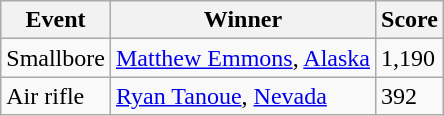<table class="wikitable sortable">
<tr>
<th>Event</th>
<th>Winner</th>
<th>Score</th>
</tr>
<tr>
<td>Smallbore</td>
<td><a href='#'>Matthew Emmons</a>, <a href='#'>Alaska</a></td>
<td>1,190</td>
</tr>
<tr>
<td>Air rifle</td>
<td><a href='#'>Ryan Tanoue</a>, <a href='#'>Nevada</a></td>
<td>392</td>
</tr>
</table>
